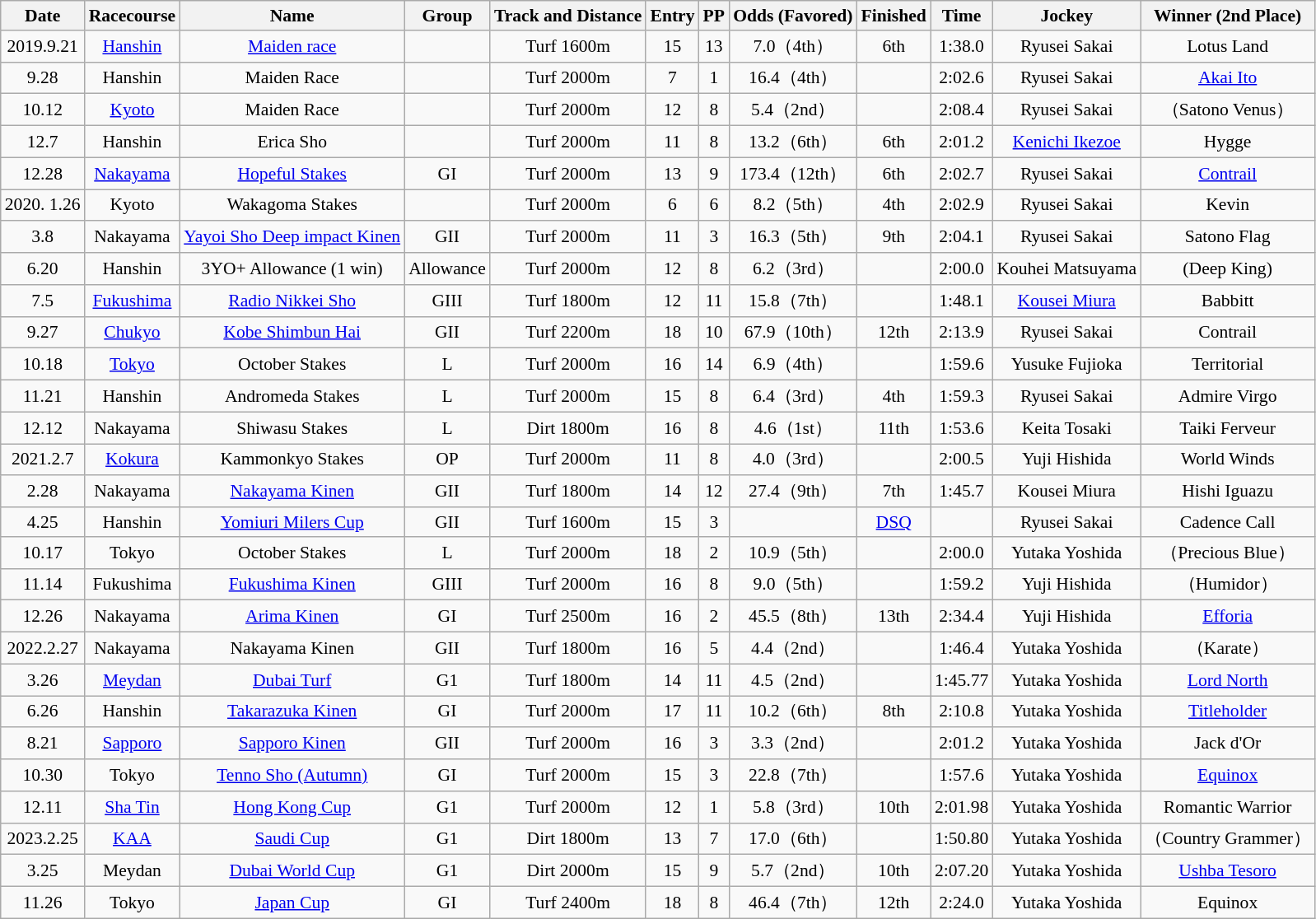<table class="wikitable" style="border-collapse: collapse; font-size: 90%; text-align: center; white-space: nowrap">
<tr>
<th>Date</th>
<th nowrap="">Racecourse</th>
<th>Name</th>
<th>Group</th>
<th>Track and Distance</th>
<th>Entry</th>
<th>PP</th>
<th>Odds (Favored)</th>
<th>Finished</th>
<th>Time</th>
<th>Jockey</th>
<th>Winner (2nd Place)</th>
</tr>
<tr>
<td>2019.9.21</td>
<td><a href='#'>Hanshin</a></td>
<td><a href='#'>Maiden race</a></td>
<td></td>
<td>Turf 1600m</td>
<td>15</td>
<td>13</td>
<td>7.0（4th）</td>
<td>6th</td>
<td>1:38.0</td>
<td>Ryusei Sakai</td>
<td>Lotus Land</td>
</tr>
<tr>
<td>9.28</td>
<td>Hanshin</td>
<td>Maiden Race</td>
<td></td>
<td>Turf 2000m</td>
<td>7</td>
<td>1</td>
<td>16.4（4th）</td>
<td></td>
<td>2:02.6</td>
<td>Ryusei Sakai</td>
<td><a href='#'>Akai Ito</a></td>
</tr>
<tr>
<td>10.12</td>
<td><a href='#'>Kyoto</a></td>
<td>Maiden Race</td>
<td></td>
<td>Turf 2000m</td>
<td>12</td>
<td>8</td>
<td>5.4（2nd）</td>
<td></td>
<td>2:08.4</td>
<td>Ryusei Sakai</td>
<td>（Satono Venus）</td>
</tr>
<tr>
<td>12.7</td>
<td>Hanshin</td>
<td>Erica Sho</td>
<td></td>
<td>Turf 2000m</td>
<td>11</td>
<td>8</td>
<td>13.2（6th）</td>
<td>6th</td>
<td>2:01.2</td>
<td><a href='#'>Kenichi Ikezoe</a></td>
<td>Hygge</td>
</tr>
<tr>
<td>12.28</td>
<td><a href='#'>Nakayama</a></td>
<td><a href='#'>Hopeful Stakes</a></td>
<td>GI</td>
<td>Turf 2000m</td>
<td>13</td>
<td>9</td>
<td>173.4（12th）</td>
<td>6th</td>
<td>2:02.7</td>
<td>Ryusei Sakai</td>
<td><a href='#'>Contrail</a></td>
</tr>
<tr>
<td>2020. 1.26</td>
<td>Kyoto</td>
<td>Wakagoma Stakes</td>
<td></td>
<td>Turf 2000m</td>
<td>6</td>
<td>6</td>
<td>8.2（5th）</td>
<td>4th</td>
<td>2:02.9</td>
<td>Ryusei Sakai</td>
<td>Kevin</td>
</tr>
<tr>
<td>3.8</td>
<td>Nakayama</td>
<td><a href='#'>Yayoi Sho Deep impact Kinen</a></td>
<td>GII</td>
<td>Turf 2000m</td>
<td>11</td>
<td>3</td>
<td>16.3（5th）</td>
<td>9th</td>
<td>2:04.1</td>
<td>Ryusei Sakai</td>
<td>Satono Flag</td>
</tr>
<tr>
<td>6.20</td>
<td>Hanshin</td>
<td>3YO+ Allowance (1 win)</td>
<td>Allowance</td>
<td>Turf 2000m</td>
<td>12</td>
<td>8</td>
<td>6.2（3rd）</td>
<td></td>
<td>2:00.0</td>
<td>Kouhei Matsuyama</td>
<td>(Deep King)</td>
</tr>
<tr>
<td>7.5</td>
<td><a href='#'>Fukushima</a></td>
<td><a href='#'>Radio Nikkei Sho</a></td>
<td>GIII</td>
<td>Turf 1800m</td>
<td>12</td>
<td>11</td>
<td>15.8（7th）</td>
<td></td>
<td>1:48.1</td>
<td><a href='#'>Kousei Miura</a></td>
<td>Babbitt</td>
</tr>
<tr>
<td>9.27</td>
<td><a href='#'>Chukyo</a></td>
<td><a href='#'>Kobe Shimbun Hai</a></td>
<td>GII</td>
<td>Turf 2200m</td>
<td>18</td>
<td>10</td>
<td>67.9（10th）</td>
<td>12th</td>
<td>2:13.9</td>
<td>Ryusei Sakai</td>
<td>Contrail</td>
</tr>
<tr>
<td>10.18</td>
<td><a href='#'>Tokyo</a></td>
<td>October Stakes</td>
<td>L</td>
<td>Turf 2000m</td>
<td>16</td>
<td>14</td>
<td>6.9（4th）</td>
<td></td>
<td>1:59.6</td>
<td>Yusuke Fujioka</td>
<td>Territorial</td>
</tr>
<tr>
<td>11.21</td>
<td>Hanshin</td>
<td>Andromeda Stakes</td>
<td>L</td>
<td>Turf 2000m</td>
<td>15</td>
<td>8</td>
<td>6.4（3rd）</td>
<td>4th</td>
<td>1:59.3</td>
<td>Ryusei Sakai</td>
<td>Admire Virgo</td>
</tr>
<tr>
<td>12.12</td>
<td>Nakayama</td>
<td>Shiwasu Stakes</td>
<td>L</td>
<td>Dirt 1800m</td>
<td>16</td>
<td>8</td>
<td>4.6（1st）</td>
<td>11th</td>
<td>1:53.6</td>
<td>Keita Tosaki</td>
<td>Taiki Ferveur</td>
</tr>
<tr>
<td>2021.2.7</td>
<td><a href='#'>Kokura</a></td>
<td>Kammonkyo Stakes</td>
<td>OP</td>
<td>Turf 2000m</td>
<td>11</td>
<td>8</td>
<td>4.0（3rd）</td>
<td></td>
<td>2:00.5</td>
<td>Yuji Hishida</td>
<td>World Winds</td>
</tr>
<tr>
<td>2.28</td>
<td>Nakayama</td>
<td><a href='#'>Nakayama Kinen</a></td>
<td>GII</td>
<td>Turf 1800m</td>
<td>14</td>
<td>12</td>
<td>27.4（9th）</td>
<td>7th</td>
<td>1:45.7</td>
<td>Kousei Miura</td>
<td>Hishi Iguazu</td>
</tr>
<tr>
<td>4.25</td>
<td>Hanshin</td>
<td><a href='#'>Yomiuri Milers Cup</a></td>
<td>GII</td>
<td>Turf 1600m</td>
<td>15</td>
<td>3</td>
<td></td>
<td><a href='#'>DSQ</a></td>
<td></td>
<td>Ryusei Sakai</td>
<td>Cadence Call</td>
</tr>
<tr>
<td>10.17</td>
<td>Tokyo</td>
<td>October Stakes</td>
<td>L</td>
<td>Turf 2000m</td>
<td>18</td>
<td>2</td>
<td>10.9（5th）</td>
<td></td>
<td>2:00.0</td>
<td>Yutaka Yoshida</td>
<td>（Precious Blue）</td>
</tr>
<tr>
<td>11.14</td>
<td>Fukushima</td>
<td><a href='#'>Fukushima Kinen</a></td>
<td>GIII</td>
<td>Turf 2000m</td>
<td>16</td>
<td>8</td>
<td>9.0（5th）</td>
<td></td>
<td>1:59.2</td>
<td>Yuji Hishida</td>
<td>（Humidor）</td>
</tr>
<tr>
<td>12.26</td>
<td>Nakayama</td>
<td><a href='#'>Arima Kinen</a></td>
<td>GI</td>
<td>Turf 2500m</td>
<td>16</td>
<td>2</td>
<td>45.5（8th）</td>
<td>13th</td>
<td>2:34.4</td>
<td>Yuji Hishida</td>
<td><a href='#'>Efforia</a></td>
</tr>
<tr>
<td>2022.2.27</td>
<td>Nakayama</td>
<td>Nakayama Kinen</td>
<td>GII</td>
<td>Turf 1800m</td>
<td>16</td>
<td>5</td>
<td>4.4（2nd）</td>
<td></td>
<td>1:46.4</td>
<td>Yutaka Yoshida</td>
<td>（Karate）</td>
</tr>
<tr>
<td>3.26</td>
<td><a href='#'>Meydan</a></td>
<td><a href='#'>Dubai Turf</a></td>
<td>G1</td>
<td>Turf 1800m</td>
<td>14</td>
<td>11</td>
<td>4.5（2nd）</td>
<td></td>
<td>1:45.77</td>
<td>Yutaka Yoshida</td>
<td><a href='#'>Lord North</a></td>
</tr>
<tr>
<td>6.26</td>
<td>Hanshin</td>
<td><a href='#'>Takarazuka Kinen</a></td>
<td>GI</td>
<td>Turf 2000m</td>
<td>17</td>
<td>11</td>
<td>10.2（6th）</td>
<td>8th</td>
<td>2:10.8</td>
<td>Yutaka Yoshida</td>
<td><a href='#'>Titleholder</a></td>
</tr>
<tr>
<td>8.21</td>
<td><a href='#'>Sapporo</a></td>
<td><a href='#'>Sapporo Kinen</a></td>
<td>GII</td>
<td>Turf 2000m</td>
<td>16</td>
<td>3</td>
<td>3.3（2nd）</td>
<td></td>
<td>2:01.2</td>
<td>Yutaka Yoshida</td>
<td>Jack d'Or</td>
</tr>
<tr>
<td>10.30</td>
<td>Tokyo</td>
<td><a href='#'>Tenno Sho (Autumn)</a></td>
<td>GI</td>
<td>Turf 2000m</td>
<td>15</td>
<td>3</td>
<td>22.8（7th）</td>
<td></td>
<td>1:57.6</td>
<td>Yutaka Yoshida</td>
<td><a href='#'>Equinox</a></td>
</tr>
<tr>
<td>12.11</td>
<td><a href='#'>Sha Tin</a></td>
<td><a href='#'>Hong Kong Cup</a></td>
<td>G1</td>
<td>Turf 2000m</td>
<td>12</td>
<td>1</td>
<td>5.8（3rd）</td>
<td>10th</td>
<td>2:01.98</td>
<td>Yutaka Yoshida</td>
<td>Romantic Warrior</td>
</tr>
<tr>
<td>2023.2.25</td>
<td><a href='#'>KAA</a></td>
<td><a href='#'>Saudi Cup</a></td>
<td>G1</td>
<td>Dirt 1800m</td>
<td>13</td>
<td>7</td>
<td>17.0（6th）</td>
<td></td>
<td>1:50.80</td>
<td>Yutaka Yoshida</td>
<td>（Country Grammer）</td>
</tr>
<tr>
<td>3.25</td>
<td>Meydan</td>
<td><a href='#'>Dubai World Cup</a></td>
<td>G1</td>
<td>Dirt 2000m</td>
<td>15</td>
<td>9</td>
<td>5.7（2nd）</td>
<td>10th</td>
<td>2:07.20</td>
<td>Yutaka Yoshida</td>
<td><a href='#'>Ushba Tesoro</a></td>
</tr>
<tr>
<td>11.26</td>
<td>Tokyo</td>
<td><a href='#'>Japan Cup</a></td>
<td>GI</td>
<td>Turf 2400m</td>
<td>18</td>
<td>8</td>
<td>46.4（7th）</td>
<td>12th</td>
<td>2:24.0</td>
<td>Yutaka Yoshida</td>
<td>Equinox</td>
</tr>
</table>
